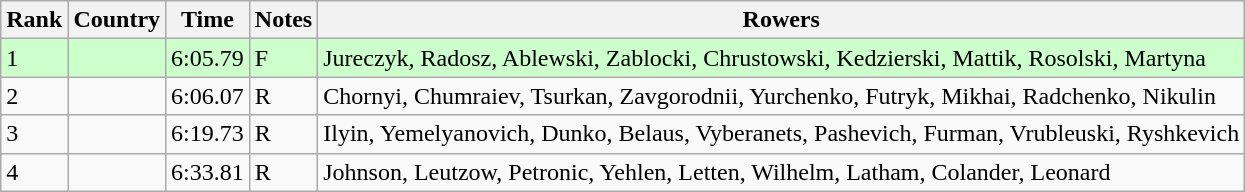<table class="wikitable">
<tr>
<th>Rank</th>
<th>Country</th>
<th>Time</th>
<th>Notes</th>
<th>Rowers</th>
</tr>
<tr bgcolor=ccffcc>
<td>1</td>
<td></td>
<td>6:05.79</td>
<td>F</td>
<td>Jureczyk, Radosz, Ablewski, Zablocki, Chrustowski, Kedzierski, Mattik, Rosolski, Martyna</td>
</tr>
<tr>
<td>2</td>
<td></td>
<td>6:06.07</td>
<td>R</td>
<td>Chornyi, Chumraiev, Tsurkan, Zavgorodnii, Yurchenko, Futryk, Mikhai, Radchenko, Nikulin</td>
</tr>
<tr>
<td>3</td>
<td></td>
<td>6:19.73</td>
<td>R</td>
<td>Ilyin, Yemelyanovich, Dunko, Belaus, Vyberanets, Pashevich, Furman, Vrubleuski, Ryshkevich</td>
</tr>
<tr>
<td>4</td>
<td></td>
<td>6:33.81</td>
<td>R</td>
<td>Johnson, Leutzow, Petronic, Yehlen, Letten, Wilhelm, Latham, Colander, Leonard</td>
</tr>
</table>
